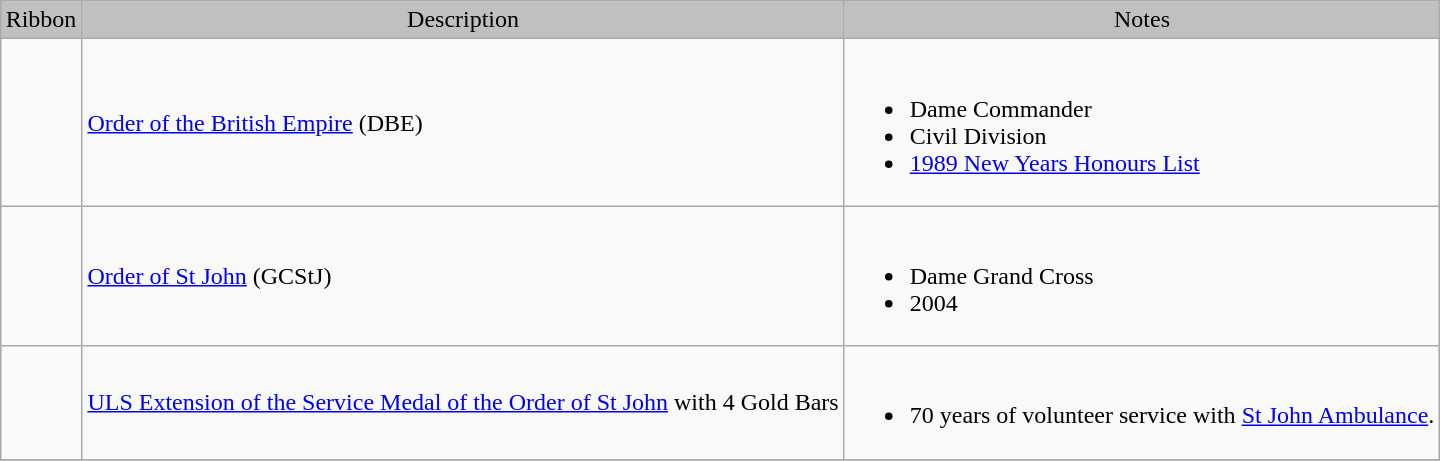<table class="wikitable" style="margin:1em auto;">
<tr style="background:silver;" align="center">
<td>Ribbon</td>
<td>Description</td>
<td>Notes</td>
</tr>
<tr>
<td></td>
<td><a href='#'>Order of the British Empire</a> (DBE)</td>
<td><br><ul><li>Dame Commander</li><li>Civil Division</li><li><a href='#'>1989 New Years Honours List</a></li></ul></td>
</tr>
<tr>
<td></td>
<td><a href='#'>Order of St John</a> (GCStJ)</td>
<td><br><ul><li>Dame Grand Cross</li><li>2004</li></ul></td>
</tr>
<tr>
<td></td>
<td><a href='#'>ULS Extension of the Service Medal of the Order of St John</a> with 4 Gold Bars</td>
<td><br><ul><li>70 years of volunteer service with <a href='#'>St John Ambulance</a>.</li></ul></td>
</tr>
<tr>
</tr>
</table>
